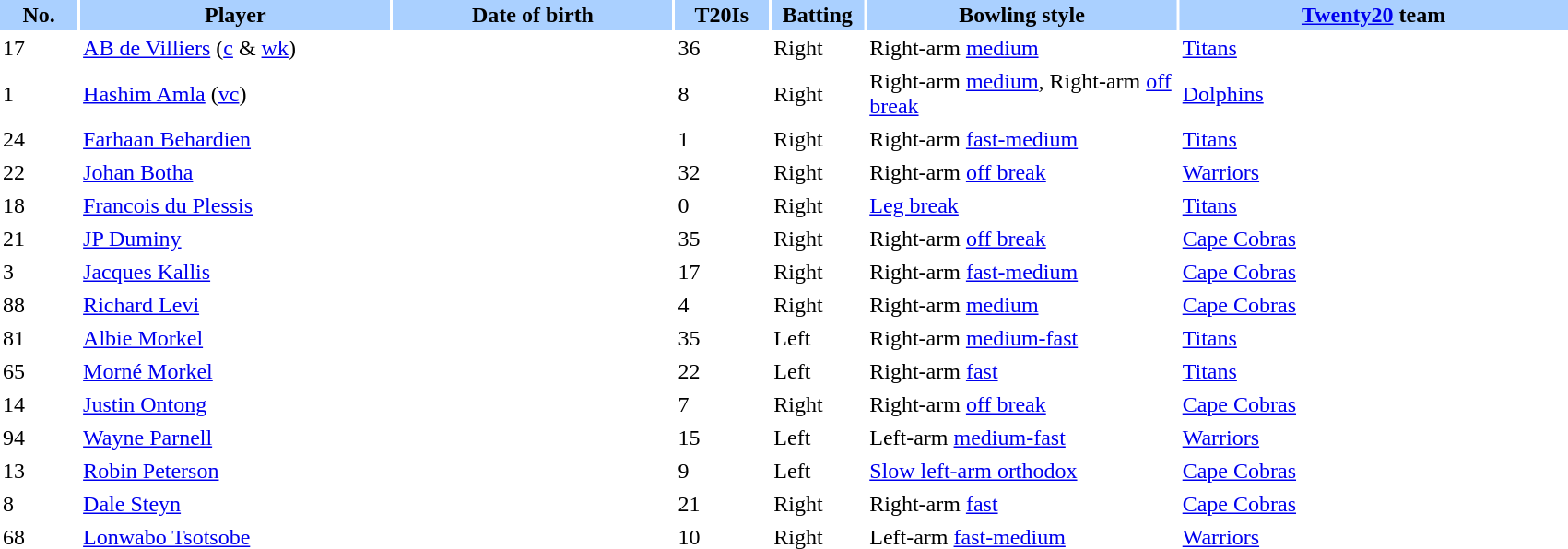<table border="0" cellspacing="2" cellpadding="2" style="width:90%;">
<tr style="background:#aad0ff;">
<th scope="col" width="5%">No.</th>
<th scope="col" width="20%">Player</th>
<th scope="col" width="18%">Date of birth</th>
<th scope="col" width="6%">T20Is</th>
<th scope="col" width="6%">Batting</th>
<th scope="col" width="20%">Bowling style</th>
<th scope="col" width="25%"><a href='#'>Twenty20</a> team</th>
</tr>
<tr>
<td>17</td>
<td><a href='#'>AB de Villiers</a> (<a href='#'>c</a> & <a href='#'>wk</a>)</td>
<td></td>
<td>36</td>
<td>Right</td>
<td>Right-arm <a href='#'>medium</a></td>
<td> <a href='#'>Titans</a></td>
</tr>
<tr>
<td>1</td>
<td><a href='#'>Hashim Amla</a> (<a href='#'>vc</a>)</td>
<td></td>
<td>8</td>
<td>Right</td>
<td>Right-arm <a href='#'>medium</a>, Right-arm <a href='#'>off break</a></td>
<td> <a href='#'>Dolphins</a></td>
</tr>
<tr>
<td>24</td>
<td><a href='#'>Farhaan Behardien</a></td>
<td></td>
<td>1</td>
<td>Right</td>
<td>Right-arm <a href='#'>fast-medium</a></td>
<td> <a href='#'>Titans</a></td>
</tr>
<tr>
<td>22</td>
<td><a href='#'>Johan Botha</a></td>
<td></td>
<td>32</td>
<td>Right</td>
<td>Right-arm <a href='#'>off break</a></td>
<td> <a href='#'>Warriors</a></td>
</tr>
<tr>
<td>18</td>
<td><a href='#'>Francois du Plessis</a></td>
<td></td>
<td>0</td>
<td>Right</td>
<td><a href='#'>Leg break</a></td>
<td> <a href='#'>Titans</a></td>
</tr>
<tr>
<td>21</td>
<td><a href='#'>JP Duminy</a></td>
<td></td>
<td>35</td>
<td>Right</td>
<td>Right-arm <a href='#'>off break</a></td>
<td> <a href='#'>Cape Cobras</a></td>
</tr>
<tr>
<td>3</td>
<td><a href='#'>Jacques Kallis</a></td>
<td></td>
<td>17</td>
<td>Right</td>
<td>Right-arm <a href='#'>fast-medium</a></td>
<td> <a href='#'>Cape Cobras</a></td>
</tr>
<tr>
<td>88</td>
<td><a href='#'>Richard Levi</a></td>
<td></td>
<td>4</td>
<td>Right</td>
<td>Right-arm <a href='#'>medium</a></td>
<td> <a href='#'>Cape Cobras</a></td>
</tr>
<tr>
<td>81</td>
<td><a href='#'>Albie Morkel</a></td>
<td></td>
<td>35</td>
<td>Left</td>
<td>Right-arm <a href='#'>medium-fast</a></td>
<td> <a href='#'>Titans</a></td>
</tr>
<tr>
<td>65</td>
<td><a href='#'>Morné Morkel</a></td>
<td></td>
<td>22</td>
<td>Left</td>
<td>Right-arm <a href='#'>fast</a></td>
<td> <a href='#'>Titans</a></td>
</tr>
<tr>
<td>14</td>
<td><a href='#'>Justin Ontong</a></td>
<td></td>
<td>7</td>
<td>Right</td>
<td>Right-arm <a href='#'>off break</a></td>
<td> <a href='#'>Cape Cobras</a></td>
</tr>
<tr>
<td>94</td>
<td><a href='#'>Wayne Parnell</a></td>
<td></td>
<td>15</td>
<td>Left</td>
<td>Left-arm <a href='#'>medium-fast</a></td>
<td> <a href='#'>Warriors</a></td>
</tr>
<tr>
<td>13</td>
<td><a href='#'>Robin Peterson</a></td>
<td></td>
<td>9</td>
<td>Left</td>
<td><a href='#'>Slow left-arm orthodox</a></td>
<td> <a href='#'>Cape Cobras</a></td>
</tr>
<tr>
<td>8</td>
<td><a href='#'>Dale Steyn</a></td>
<td></td>
<td>21</td>
<td>Right</td>
<td>Right-arm <a href='#'>fast</a></td>
<td> <a href='#'>Cape Cobras</a></td>
</tr>
<tr>
<td>68</td>
<td><a href='#'>Lonwabo Tsotsobe</a></td>
<td></td>
<td>10</td>
<td>Right</td>
<td>Left-arm <a href='#'>fast-medium</a></td>
<td> <a href='#'>Warriors</a></td>
</tr>
</table>
